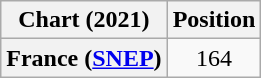<table class="wikitable plainrowheaders" style="text-align:center;">
<tr>
<th>Chart (2021)</th>
<th>Position</th>
</tr>
<tr>
<th scope="row">France (<a href='#'>SNEP</a>)</th>
<td>164</td>
</tr>
</table>
